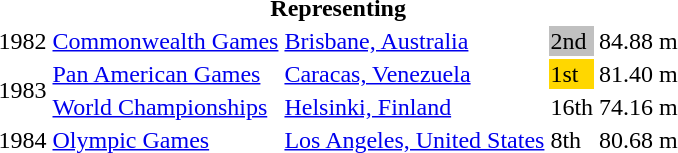<table>
<tr>
<th colspan="5">Representing </th>
</tr>
<tr>
<td>1982</td>
<td><a href='#'>Commonwealth Games</a></td>
<td><a href='#'>Brisbane, Australia</a></td>
<td style="background:silver;">2nd</td>
<td>84.88 m</td>
</tr>
<tr>
<td rowspan=2>1983</td>
<td><a href='#'>Pan American Games</a></td>
<td><a href='#'>Caracas, Venezuela</a></td>
<td style="background:gold;">1st</td>
<td>81.40 m</td>
</tr>
<tr>
<td><a href='#'>World Championships</a></td>
<td><a href='#'>Helsinki, Finland</a></td>
<td>16th</td>
<td>74.16 m</td>
</tr>
<tr>
<td>1984</td>
<td><a href='#'>Olympic Games</a></td>
<td><a href='#'>Los Angeles, United States</a></td>
<td>8th</td>
<td>80.68 m</td>
</tr>
</table>
